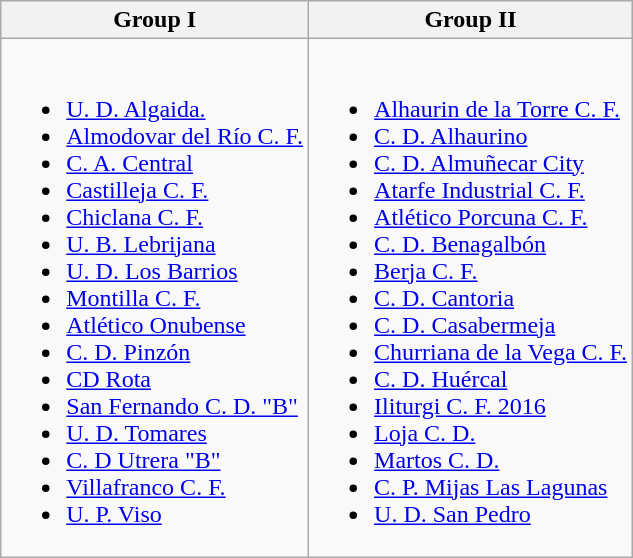<table class="wikitable">
<tr>
<th>Group I</th>
<th>Group II</th>
</tr>
<tr>
<td><br><ul><li><a href='#'> U. D. Algaida.</a></li><li><a href='#'>Almodovar del Río C. F.</a></li><li><a href='#'>C. A. Central</a></li><li><a href='#'>Castilleja C. F.</a></li><li><a href='#'>Chiclana C. F.</a></li><li><a href='#'>U. B. Lebrijana</a></li><li><a href='#'> U. D. Los Barrios</a></li><li><a href='#'>Montilla C. F.</a></li><li><a href='#'>Atlético Onubense</a></li><li><a href='#'>C. D. Pinzón</a></li><li><a href='#'>CD Rota</a></li><li><a href='#'>San Fernando C. D. "B"</a></li><li><a href='#'> U. D. Tomares</a></li><li><a href='#'>C. D Utrera "B"</a></li><li><a href='#'>Villafranco C. F.</a></li><li><a href='#'>U. P. Viso</a></li></ul></td>
<td><br><ul><li><a href='#'> Alhaurin de la Torre C. F.</a></li><li><a href='#'> C. D. Alhaurino</a></li><li><a href='#'>C. D. Almuñecar City</a></li><li><a href='#'>Atarfe Industrial C. F.</a></li><li><a href='#'>Atlético Porcuna C. F.</a></li><li><a href='#'>C. D. Benagalbón</a></li><li><a href='#'>Berja C. F.</a></li><li><a href='#'>C. D. Cantoria</a></li><li><a href='#'>C. D. Casabermeja</a></li><li><a href='#'>Churriana de la Vega C. F.</a></li><li><a href='#'>C. D. Huércal</a></li><li><a href='#'>Iliturgi C. F. 2016</a></li><li><a href='#'>Loja C. D.</a></li><li><a href='#'> Martos C. D.</a></li><li><a href='#'>C. P. Mijas Las Lagunas</a></li><li><a href='#'> U. D. San Pedro</a></li></ul></td>
</tr>
</table>
